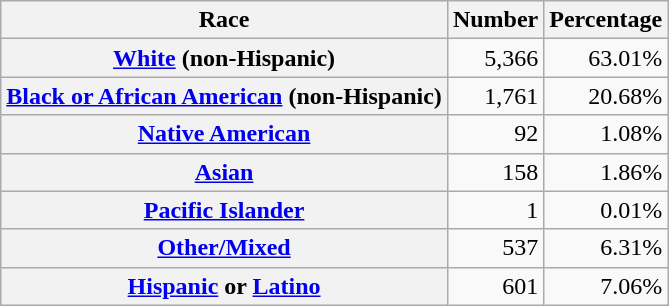<table class="wikitable" style="text-align:right">
<tr>
<th scope="col">Race</th>
<th scope="col">Number</th>
<th scope="col">Percentage</th>
</tr>
<tr>
<th scope="row"><a href='#'>White</a> (non-Hispanic)</th>
<td>5,366</td>
<td>63.01%</td>
</tr>
<tr>
<th scope="row"><a href='#'>Black or African American</a> (non-Hispanic)</th>
<td>1,761</td>
<td>20.68%</td>
</tr>
<tr>
<th scope="row"><a href='#'>Native American</a></th>
<td>92</td>
<td>1.08%</td>
</tr>
<tr>
<th scope="row"><a href='#'>Asian</a></th>
<td>158</td>
<td>1.86%</td>
</tr>
<tr>
<th scope="row"><a href='#'>Pacific Islander</a></th>
<td>1</td>
<td>0.01%</td>
</tr>
<tr>
<th scope="row"><a href='#'>Other/Mixed</a></th>
<td>537</td>
<td>6.31%</td>
</tr>
<tr>
<th scope="row"><a href='#'>Hispanic</a> or <a href='#'>Latino</a></th>
<td>601</td>
<td>7.06%</td>
</tr>
</table>
